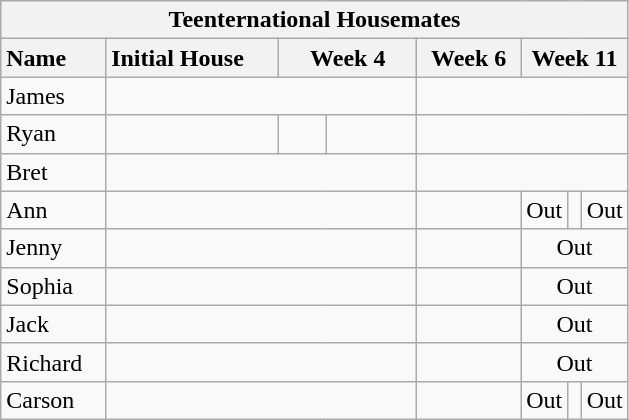<table class="wikitable">
<tr>
<th colspan=10 class="unsortable">Teenternational Housemates</th>
</tr>
<tr>
<th style="text-align:left">Name</th>
<th style="text-align:left">Initial House</th>
<th style="text-align:center" colspan=2>Week 4</th>
<th style="text-align:center">Week 6</th>
<th style="text-align:center" colspan=5>Week 11</th>
</tr>
<tr>
<td>James</td>
<td colspan=3 style="text-align:center;"></td>
<td colspan=6 style="text-align:center;"></td>
</tr>
<tr>
<td>Ryan</td>
<td style="text-align:center;"></td>
<td style="text-align:center; width:7.5%"></td>
<td style="text-align:center;"></td>
<td colspan=6 style="text-align:center;"></td>
</tr>
<tr>
<td>Bret</td>
<td colspan=3 style="text-align:center;"></td>
<td colspan=6 style="text-align:center;"></td>
</tr>
<tr>
<td>Ann</td>
<td colspan=3 style="text-align:center;"></td>
<td style="text-align:center;"></td>
<td style="text-align:center; width:7.5%">Out</td>
<td colspan=3 style="text-align:center;"></td>
<td style="text-align:center; width:7.5%">Out</td>
</tr>
<tr>
<td>Jenny</td>
<td colspan=3 style="text-align:center;"></td>
<td style="text-align:center;"></td>
<td colspan=5 style="text-align:center;">Out</td>
</tr>
<tr>
<td>Sophia</td>
<td colspan=3 style="text-align:center;"></td>
<td style="text-align:center;"></td>
<td colspan=5 style="text-align:center;">Out</td>
</tr>
<tr>
<td>Jack</td>
<td colspan=3 style="text-align:center;"></td>
<td style="text-align:center;"></td>
<td colspan=5 style="text-align:center;">Out</td>
</tr>
<tr>
<td>Richard</td>
<td colspan=3 style="text-align:center;"></td>
<td style="text-align:center;"></td>
<td colspan=5 style="text-align:center;">Out</td>
</tr>
<tr>
<td>Carson</td>
<td colspan=3 style="text-align:center;"></td>
<td style="text-align:center;"></td>
<td align=center>Out</td>
<td colspan=3 style="text-align:center;"></td>
<td align=center>Out</td>
</tr>
</table>
